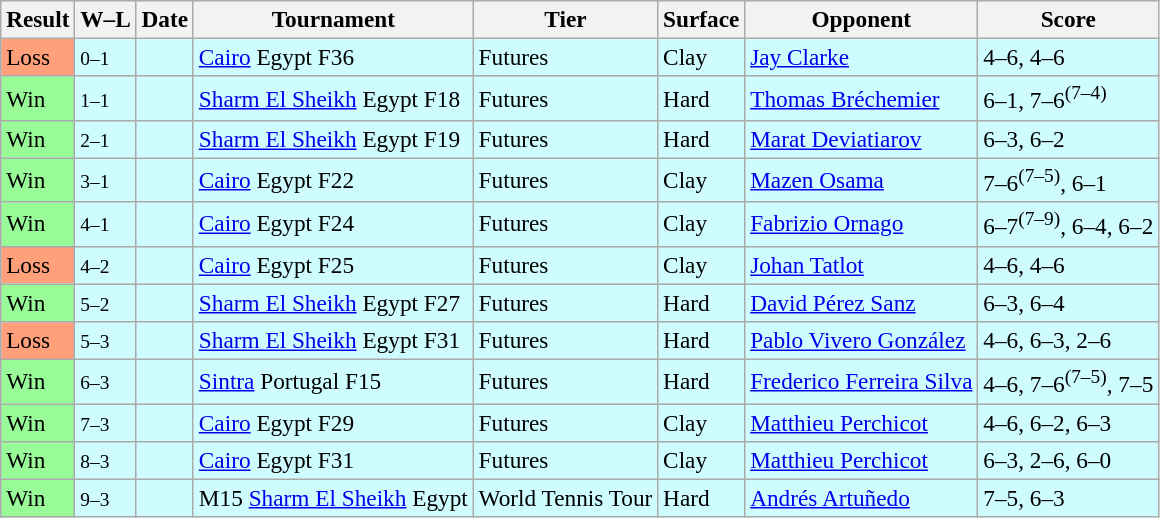<table class="sortable wikitable" style=font-size:97%>
<tr>
<th>Result</th>
<th class="unsortable">W–L</th>
<th>Date</th>
<th>Tournament</th>
<th>Tier</th>
<th>Surface</th>
<th>Opponent</th>
<th class="unsortable">Score</th>
</tr>
<tr style="background:#cffcff;">
<td bgcolor=FFA07A>Loss</td>
<td><small>0–1</small></td>
<td></td>
<td> <a href='#'>Cairo</a> Egypt F36</td>
<td>Futures</td>
<td>Clay</td>
<td> <a href='#'>Jay Clarke</a></td>
<td>4–6, 4–6</td>
</tr>
<tr style="background:#cffcff;">
<td bgcolor=98fb98>Win</td>
<td><small>1–1</small></td>
<td></td>
<td> <a href='#'>Sharm El Sheikh</a> Egypt F18</td>
<td>Futures</td>
<td>Hard</td>
<td> <a href='#'>Thomas Bréchemier</a></td>
<td>6–1, 7–6<sup>(7–4)</sup></td>
</tr>
<tr style="background:#cffcff;">
<td bgcolor=98fb98>Win</td>
<td><small>2–1</small></td>
<td></td>
<td> <a href='#'>Sharm El Sheikh</a> Egypt F19</td>
<td>Futures</td>
<td>Hard</td>
<td> <a href='#'>Marat Deviatiarov</a></td>
<td>6–3, 6–2</td>
</tr>
<tr style="background:#cffcff;">
<td bgcolor=98fb98>Win</td>
<td><small>3–1</small></td>
<td></td>
<td> <a href='#'>Cairo</a> Egypt F22</td>
<td>Futures</td>
<td>Clay</td>
<td> <a href='#'>Mazen Osama</a></td>
<td>7–6<sup>(7–5)</sup>, 6–1</td>
</tr>
<tr style="background:#cffcff;">
<td bgcolor=98fb98>Win</td>
<td><small>4–1</small></td>
<td></td>
<td> <a href='#'>Cairo</a> Egypt F24</td>
<td>Futures</td>
<td>Clay</td>
<td> <a href='#'>Fabrizio Ornago</a></td>
<td>6–7<sup>(7–9)</sup>, 6–4, 6–2</td>
</tr>
<tr style="background:#cffcff;">
<td bgcolor=FFA07A>Loss</td>
<td><small>4–2</small></td>
<td></td>
<td> <a href='#'>Cairo</a> Egypt F25</td>
<td>Futures</td>
<td>Clay</td>
<td> <a href='#'>Johan Tatlot</a></td>
<td>4–6, 4–6</td>
</tr>
<tr style="background:#cffcff;">
<td bgcolor=98fb98>Win</td>
<td><small>5–2</small></td>
<td></td>
<td> <a href='#'>Sharm El Sheikh</a> Egypt F27</td>
<td>Futures</td>
<td>Hard</td>
<td> <a href='#'>David Pérez Sanz</a></td>
<td>6–3, 6–4</td>
</tr>
<tr style="background:#cffcff;">
<td bgcolor=FFA07A>Loss</td>
<td><small>5–3</small></td>
<td></td>
<td> <a href='#'>Sharm El Sheikh</a> Egypt F31</td>
<td>Futures</td>
<td>Hard</td>
<td> <a href='#'>Pablo Vivero González</a></td>
<td>4–6, 6–3, 2–6</td>
</tr>
<tr style="background:#cffcff;">
<td bgcolor=98fb98>Win</td>
<td><small>6–3</small></td>
<td></td>
<td> <a href='#'>Sintra</a> Portugal F15</td>
<td>Futures</td>
<td>Hard</td>
<td> <a href='#'>Frederico Ferreira Silva</a></td>
<td>4–6, 7–6<sup>(7–5)</sup>, 7–5</td>
</tr>
<tr style="background:#cffcff;">
<td bgcolor=98fb98>Win</td>
<td><small>7–3</small></td>
<td></td>
<td> <a href='#'>Cairo</a> Egypt F29</td>
<td>Futures</td>
<td>Clay</td>
<td> <a href='#'>Matthieu Perchicot</a></td>
<td>4–6, 6–2, 6–3</td>
</tr>
<tr style="background:#cffcff;">
<td bgcolor=98fb98>Win</td>
<td><small>8–3</small></td>
<td></td>
<td> <a href='#'>Cairo</a> Egypt F31</td>
<td>Futures</td>
<td>Clay</td>
<td> <a href='#'>Matthieu Perchicot</a></td>
<td>6–3, 2–6, 6–0</td>
</tr>
<tr style="background:#cffcff;">
<td bgcolor=98fb98>Win</td>
<td><small>9–3</small></td>
<td></td>
<td> M15 <a href='#'>Sharm El Sheikh</a> Egypt</td>
<td>World Tennis Tour</td>
<td>Hard</td>
<td> <a href='#'>Andrés Artuñedo</a></td>
<td>7–5, 6–3</td>
</tr>
</table>
